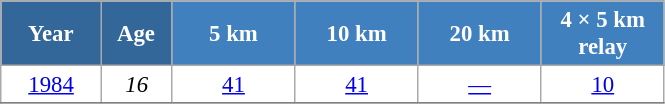<table class="wikitable" style="font-size:95%; text-align:center; border:grey solid 1px; border-collapse:collapse; background:#ffffff;">
<tr>
<th style="background-color:#369; color:white; width:60px;"> Year </th>
<th style="background-color:#369; color:white; width:40px;"> Age </th>
<th style="background-color:#4180be; color:white; width:75px;"> 5 km </th>
<th style="background-color:#4180be; color:white; width:75px;"> 10 km </th>
<th style="background-color:#4180be; color:white; width:75px;"> 20 km </th>
<th style="background-color:#4180be; color:white; width:75px;"> 4 × 5 km <br> relay </th>
</tr>
<tr>
<td><a href='#'>1984</a></td>
<td><em>16</em></td>
<td><a href='#'>41</a></td>
<td><a href='#'>41</a></td>
<td><a href='#'>—</a></td>
<td><a href='#'>10</a></td>
</tr>
<tr>
</tr>
</table>
